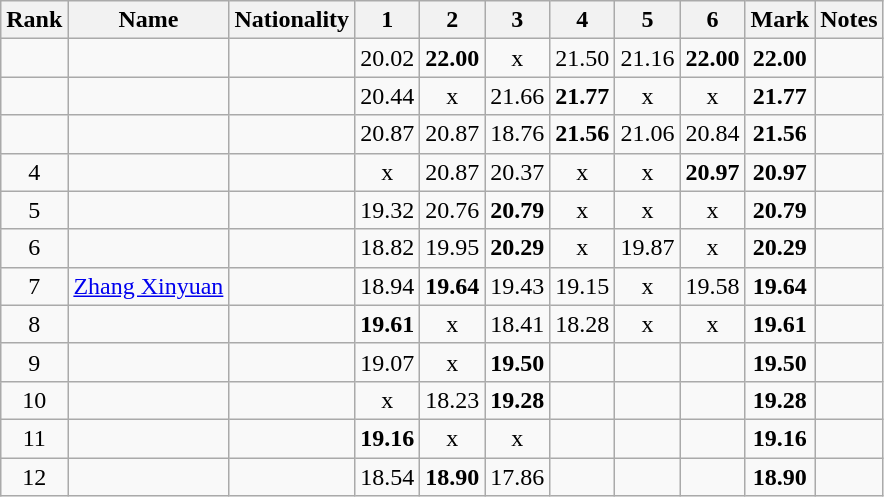<table class="wikitable sortable" style="text-align:center">
<tr>
<th>Rank</th>
<th>Name</th>
<th>Nationality</th>
<th>1</th>
<th>2</th>
<th>3</th>
<th>4</th>
<th>5</th>
<th>6</th>
<th>Mark</th>
<th>Notes</th>
</tr>
<tr>
<td></td>
<td align=left></td>
<td align=left></td>
<td>20.02</td>
<td><strong>22.00</strong></td>
<td>x</td>
<td>21.50</td>
<td>21.16</td>
<td><strong>22.00</strong></td>
<td><strong>22.00</strong></td>
<td></td>
</tr>
<tr>
<td></td>
<td align=left></td>
<td align=left></td>
<td>20.44</td>
<td>x</td>
<td>21.66</td>
<td><strong>21.77</strong></td>
<td>x</td>
<td>x</td>
<td><strong>21.77</strong></td>
<td></td>
</tr>
<tr>
<td></td>
<td align=left></td>
<td align=left></td>
<td>20.87</td>
<td>20.87</td>
<td>18.76</td>
<td><strong>21.56</strong></td>
<td>21.06</td>
<td>20.84</td>
<td><strong>21.56</strong></td>
<td></td>
</tr>
<tr>
<td>4</td>
<td align=left></td>
<td align=left></td>
<td>x</td>
<td>20.87</td>
<td>20.37</td>
<td>x</td>
<td>x</td>
<td><strong>20.97</strong></td>
<td><strong>20.97</strong></td>
<td></td>
</tr>
<tr>
<td>5</td>
<td align=left></td>
<td align=left></td>
<td>19.32</td>
<td>20.76</td>
<td><strong>20.79</strong></td>
<td>x</td>
<td>x</td>
<td>x</td>
<td><strong>20.79</strong></td>
<td></td>
</tr>
<tr>
<td>6</td>
<td align=left></td>
<td align=left></td>
<td>18.82</td>
<td>19.95</td>
<td><strong>20.29</strong></td>
<td>x</td>
<td>19.87</td>
<td>x</td>
<td><strong>20.29</strong></td>
<td></td>
</tr>
<tr>
<td>7</td>
<td align=left><a href='#'>Zhang Xinyuan</a></td>
<td align=left></td>
<td>18.94</td>
<td><strong>19.64</strong></td>
<td>19.43</td>
<td>19.15</td>
<td>x</td>
<td>19.58</td>
<td><strong>19.64</strong></td>
<td></td>
</tr>
<tr>
<td>8</td>
<td align=left></td>
<td align=left></td>
<td><strong>19.61</strong></td>
<td>x</td>
<td>18.41</td>
<td>18.28</td>
<td>x</td>
<td>x</td>
<td><strong>19.61</strong></td>
<td></td>
</tr>
<tr>
<td>9</td>
<td align=left></td>
<td align=left></td>
<td>19.07</td>
<td>x</td>
<td><strong>19.50</strong></td>
<td></td>
<td></td>
<td></td>
<td><strong>19.50</strong></td>
<td></td>
</tr>
<tr>
<td>10</td>
<td align=left></td>
<td align=left></td>
<td>x</td>
<td>18.23</td>
<td><strong>19.28</strong></td>
<td></td>
<td></td>
<td></td>
<td><strong>19.28</strong></td>
<td></td>
</tr>
<tr>
<td>11</td>
<td align=left></td>
<td align=left></td>
<td><strong>19.16</strong></td>
<td>x</td>
<td>x</td>
<td></td>
<td></td>
<td></td>
<td><strong>19.16</strong></td>
<td></td>
</tr>
<tr>
<td>12</td>
<td align=left></td>
<td align=left></td>
<td>18.54</td>
<td><strong>18.90</strong></td>
<td>17.86</td>
<td></td>
<td></td>
<td></td>
<td><strong>18.90</strong></td>
<td></td>
</tr>
</table>
